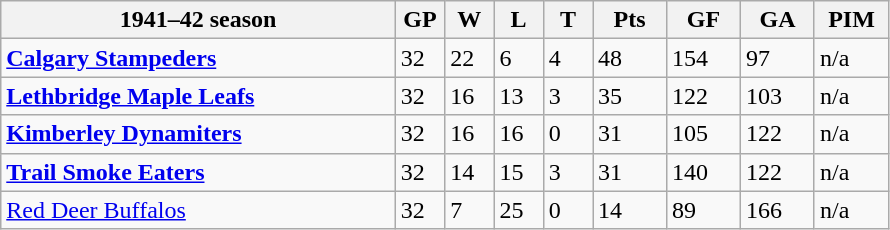<table class="wikitable">
<tr>
<th bgcolor="#DDDDFF" width="40%">1941–42 season</th>
<th bgcolor="#DDDDFF" width="5%">GP</th>
<th bgcolor="#DDDDFF" width="5%">W</th>
<th bgcolor="#DDDDFF" width="5%">L</th>
<th bgcolor="#DDDDFF" width="5%">T</th>
<th bgcolor="#DDDDFF" width="7.5%">Pts</th>
<th bgcolor="#DDDDFF" width="7.5%">GF</th>
<th bgcolor="#DDDDFF" width="7.5%">GA</th>
<th bgcolor="#DDDDFF" width="7.5%">PIM</th>
</tr>
<tr>
<td><strong><a href='#'>Calgary Stampeders</a></strong></td>
<td>32</td>
<td>22</td>
<td>6</td>
<td>4</td>
<td>48</td>
<td>154</td>
<td>97</td>
<td>n/a</td>
</tr>
<tr>
<td><strong><a href='#'>Lethbridge Maple Leafs</a></strong></td>
<td>32</td>
<td>16</td>
<td>13</td>
<td>3</td>
<td>35</td>
<td>122</td>
<td>103</td>
<td>n/a</td>
</tr>
<tr>
<td><strong><a href='#'>Kimberley Dynamiters</a></strong></td>
<td>32</td>
<td>16</td>
<td>16</td>
<td>0</td>
<td>31</td>
<td>105</td>
<td>122</td>
<td>n/a</td>
</tr>
<tr>
<td><strong><a href='#'>Trail Smoke Eaters</a></strong></td>
<td>32</td>
<td>14</td>
<td>15</td>
<td>3</td>
<td>31</td>
<td>140</td>
<td>122</td>
<td>n/a</td>
</tr>
<tr>
<td><a href='#'>Red Deer Buffalos</a></td>
<td>32</td>
<td>7</td>
<td>25</td>
<td>0</td>
<td>14</td>
<td>89</td>
<td>166</td>
<td>n/a</td>
</tr>
</table>
